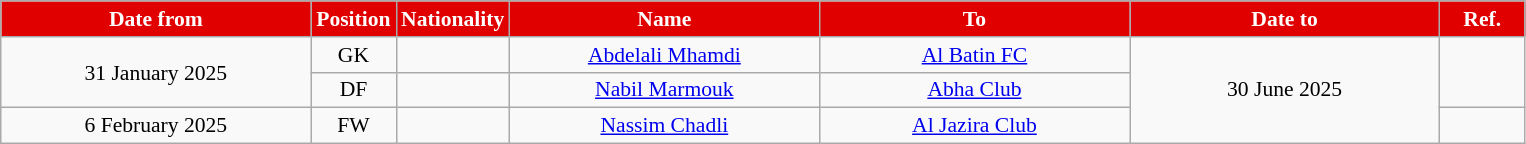<table class="wikitable" style="text-align:center; font-size:90%; ">
<tr>
<th style="background:#E00000; color:white; width:200px;">Date from</th>
<th style="background:#E00000; color:white; width:50px;">Position</th>
<th style="background:#E00000; color:white; width:50px;">Nationality</th>
<th style="background:#E00000; color:white; width:200px;">Name</th>
<th style="background:#E00000; color:white; width:200px;">To</th>
<th style="background:#E00000; color:white; width:200px;">Date to</th>
<th style="background:#E00000; color:white; width:50px;">Ref.</th>
</tr>
<tr>
<td rowspan="2">31 January 2025</td>
<td>GK</td>
<td></td>
<td><a href='#'>Abdelali Mhamdi</a></td>
<td> <a href='#'>Al Batin FC</a></td>
<td rowspan="3">30 June 2025</td>
<td rowspan="2"></td>
</tr>
<tr>
<td>DF</td>
<td></td>
<td><a href='#'>Nabil Marmouk</a></td>
<td> <a href='#'>Abha Club</a></td>
</tr>
<tr>
<td>6 February 2025</td>
<td>FW</td>
<td></td>
<td><a href='#'>Nassim Chadli</a></td>
<td> <a href='#'>Al Jazira Club</a></td>
<td></td>
</tr>
</table>
